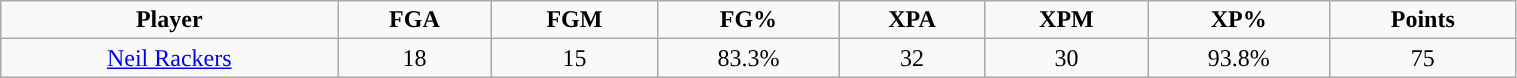<table class="wikitable" width="80%">
<tr align="center">
<td><strong>Player</strong></td>
<td><strong>FGA</strong></td>
<td><strong>FGM</strong></td>
<td><strong>FG%</strong></td>
<td><strong>XPA</strong></td>
<td><strong>XPM</strong></td>
<td><strong>XP%</strong></td>
<td><strong>Points</strong></td>
</tr>
<tr align="center" bgcolor="">
<td><a href='#'>Neil Rackers</a></td>
<td>18</td>
<td>15</td>
<td>83.3%</td>
<td>32</td>
<td>30</td>
<td>93.8%</td>
<td>75</td>
</tr>
</table>
